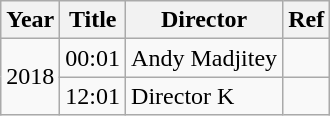<table class="wikitable">
<tr>
<th>Year</th>
<th>Title</th>
<th>Director</th>
<th>Ref</th>
</tr>
<tr>
<td rowspan="2">2018</td>
<td>00:01</td>
<td>Andy Madjitey</td>
<td></td>
</tr>
<tr>
<td>12:01</td>
<td>Director K</td>
<td></td>
</tr>
</table>
